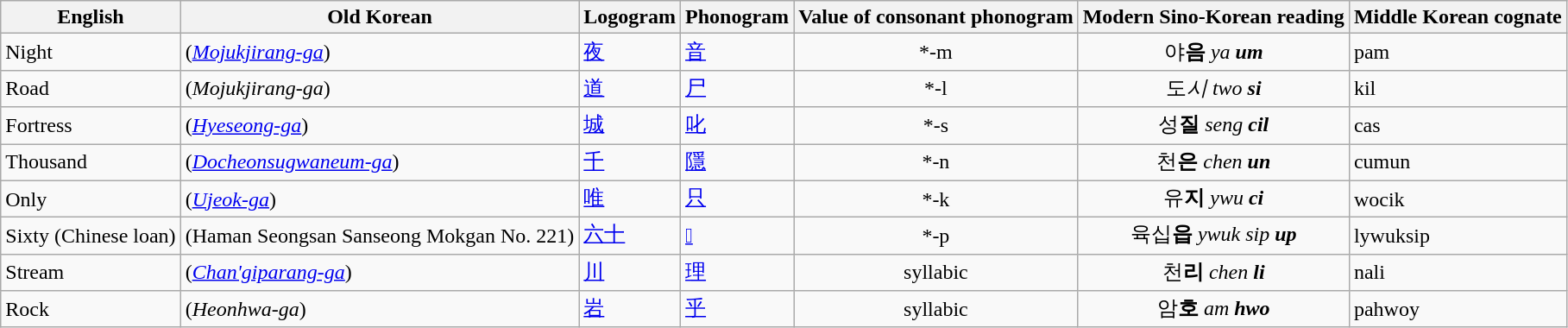<table class="wikitable">
<tr>
<th>English</th>
<th>Old Korean</th>
<th>Logogram</th>
<th>Phonogram</th>
<th>Value of consonant phonogram</th>
<th>Modern Sino-Korean reading</th>
<th>Middle Korean cognate</th>
</tr>
<tr>
<td>Night</td>
<td> (<em><a href='#'>Mojukjirang-ga</a></em>)</td>
<td><a href='#'>夜</a></td>
<td><a href='#'>音</a></td>
<td style="text-align:center;">*-m</td>
<td style="text-align:center;">야<strong>음</strong> <em>ya <strong>um<strong><em></td>
<td> </em>pa</strong>m</em></strong></td>
</tr>
<tr>
<td>Road</td>
<td> (<em>Mojukjirang-ga</em>)</td>
<td><a href='#'>道</a></td>
<td><a href='#'>尸</a></td>
<td style="text-align:center;">*-l</td>
<td style="text-align:center;">도<em>시</em> <em>two <strong>si<strong><em></td>
<td> </em>ki</strong>l</em></strong></td>
</tr>
<tr>
<td>Fortress</td>
<td> (<em><a href='#'>Hyeseong-ga</a></em>)</td>
<td><a href='#'>城</a></td>
<td><a href='#'>叱</a></td>
<td style="text-align:center;">*-s</td>
<td style="text-align:center;">성<strong>질</strong> <em>seng <strong>cil<strong><em></td>
<td> </em>ca</strong>s</em></strong></td>
</tr>
<tr>
<td>Thousand</td>
<td> (<em><a href='#'>Docheonsugwaneum-ga</a></em>)</td>
<td><a href='#'>千</a></td>
<td><a href='#'>隱</a></td>
<td style="text-align:center;">*-n</td>
<td style="text-align:center;">천<strong>은</strong> <em>chen <strong>un<strong><em></td>
<td> </em>cumu</strong>n</em></strong></td>
</tr>
<tr>
<td>Only</td>
<td> (<em><a href='#'>Ujeok-ga</a></em>)</td>
<td><a href='#'>唯</a></td>
<td><a href='#'>只</a></td>
<td style="text-align:center;">*-k</td>
<td style="text-align:center;">유<strong>지</strong> <em>ywu <strong>ci<strong><em></td>
<td> </em>woci</strong>k</em></strong></td>
</tr>
<tr>
<td>Sixty (Chinese loan)</td>
<td> (Haman Seongsan Sanseong Mokgan No. 221)</td>
<td><a href='#'>六十</a></td>
<td><a href='#'>𢀳</a></td>
<td style="text-align:center;">*-p</td>
<td style="text-align:center;">육십<strong>읍</strong> <em>ywuk sip <strong>up<strong><em></td>
<td> </em>lywuksi</strong>p</em></strong></td>
</tr>
<tr>
<td>Stream</td>
<td> (<em><a href='#'>Chan'giparang-ga</a></em>)</td>
<td><a href='#'>川</a></td>
<td><a href='#'>理</a></td>
<td style="text-align:center;">syllabic</td>
<td style="text-align:center;">천<strong>리</strong> <em>chen <strong>li<strong><em></td>
<td> </em>na</strong>li</em></strong></td>
</tr>
<tr>
<td>Rock</td>
<td> (<em>Heonhwa-ga</em>)</td>
<td><a href='#'>岩</a></td>
<td><a href='#'>乎</a></td>
<td style="text-align:center;">syllabic</td>
<td style="text-align:center;">암<strong>호</strong> <em>am <strong>hwo<strong><em></td>
<td> </em>pa</strong>hwoy</em></strong></td>
</tr>
</table>
